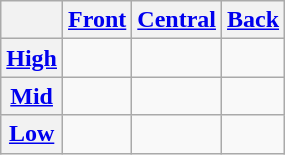<table class="wikitable">
<tr>
<th></th>
<th><a href='#'>Front</a></th>
<th><a href='#'>Central</a></th>
<th><a href='#'>Back</a></th>
</tr>
<tr>
<th><a href='#'>High</a></th>
<td></td>
<td></td>
<td></td>
</tr>
<tr>
<th><a href='#'>Mid</a></th>
<td></td>
<td></td>
<td></td>
</tr>
<tr>
<th><a href='#'>Low</a></th>
<td></td>
<td></td>
<td></td>
</tr>
</table>
